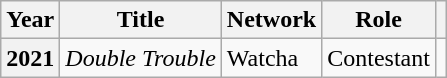<table class="wikitable sortable plainrowheaders">
<tr>
<th scope="col">Year</th>
<th scope="col">Title</th>
<th scope="col">Network</th>
<th scope="col">Role</th>
<th scope="col" class="unsortable"></th>
</tr>
<tr>
<th scope="row">2021</th>
<td><em>Double Trouble</em></td>
<td>Watcha</td>
<td>Contestant</td>
<td></td>
</tr>
</table>
